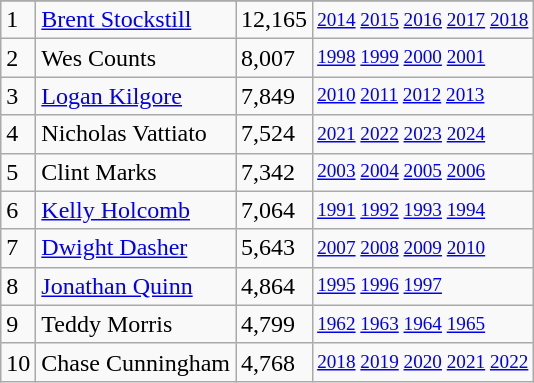<table class="wikitable">
<tr>
</tr>
<tr>
<td>1</td>
<td><a href='#'>Brent Stockstill</a></td>
<td>12,165</td>
<td style="font-size:80%;"><a href='#'>2014</a> <a href='#'>2015</a> <a href='#'>2016</a> <a href='#'>2017</a> <a href='#'>2018</a></td>
</tr>
<tr>
<td>2</td>
<td>Wes Counts</td>
<td>8,007</td>
<td style="font-size:80%;"><a href='#'>1998</a> <a href='#'>1999</a> <a href='#'>2000</a> <a href='#'>2001</a></td>
</tr>
<tr>
<td>3</td>
<td><a href='#'>Logan Kilgore</a></td>
<td>7,849</td>
<td style="font-size:80%;"><a href='#'>2010</a> <a href='#'>2011</a> <a href='#'>2012</a> <a href='#'>2013</a></td>
</tr>
<tr>
<td>4</td>
<td>Nicholas Vattiato</td>
<td>7,524</td>
<td style="font-size:80%;"><a href='#'>2021</a> <a href='#'>2022</a> <a href='#'>2023</a> <a href='#'>2024</a></td>
</tr>
<tr>
<td>5</td>
<td>Clint Marks</td>
<td>7,342</td>
<td style="font-size:80%;"><a href='#'>2003</a> <a href='#'>2004</a> <a href='#'>2005</a> <a href='#'>2006</a></td>
</tr>
<tr>
<td>6</td>
<td><a href='#'>Kelly Holcomb</a></td>
<td>7,064</td>
<td style="font-size:80%;"><a href='#'>1991</a> <a href='#'>1992</a> <a href='#'>1993</a> <a href='#'>1994</a></td>
</tr>
<tr>
<td>7</td>
<td><a href='#'>Dwight Dasher</a></td>
<td>5,643</td>
<td style="font-size:80%;"><a href='#'>2007</a> <a href='#'>2008</a> <a href='#'>2009</a> <a href='#'>2010</a></td>
</tr>
<tr>
<td>8</td>
<td><a href='#'>Jonathan Quinn</a></td>
<td>4,864</td>
<td style="font-size:80%;"><a href='#'>1995</a> <a href='#'>1996</a> <a href='#'>1997</a></td>
</tr>
<tr>
<td>9</td>
<td>Teddy Morris</td>
<td>4,799</td>
<td style="font-size:80%;"><a href='#'>1962</a> <a href='#'>1963</a> <a href='#'>1964</a> <a href='#'>1965</a></td>
</tr>
<tr>
<td>10</td>
<td>Chase Cunningham</td>
<td>4,768</td>
<td style="font-size:80%;"><a href='#'>2018</a> <a href='#'>2019</a> <a href='#'>2020</a> <a href='#'>2021</a> <a href='#'>2022</a></td>
</tr>
</table>
